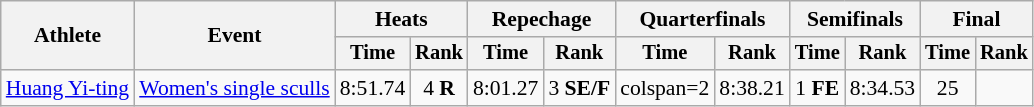<table class="wikitable" style="font-size:90%">
<tr>
<th rowspan=2>Athlete</th>
<th rowspan=2>Event</th>
<th colspan="2">Heats</th>
<th colspan="2">Repechage</th>
<th colspan=2>Quarterfinals</th>
<th colspan="2">Semifinals</th>
<th colspan="2">Final</th>
</tr>
<tr style="font-size:95%">
<th>Time</th>
<th>Rank</th>
<th>Time</th>
<th>Rank</th>
<th>Time</th>
<th>Rank</th>
<th>Time</th>
<th>Rank</th>
<th>Time</th>
<th>Rank</th>
</tr>
<tr align=center>
<td align=left><a href='#'>Huang Yi-ting</a></td>
<td align=left><a href='#'>Women's single sculls</a></td>
<td>8:51.74</td>
<td>4 <strong>R</strong></td>
<td>8:01.27</td>
<td>3 <strong>SE/F</strong></td>
<td>colspan=2 </td>
<td>8:38.21</td>
<td>1 <strong>FE</strong></td>
<td>8:34.53</td>
<td>25</td>
</tr>
</table>
